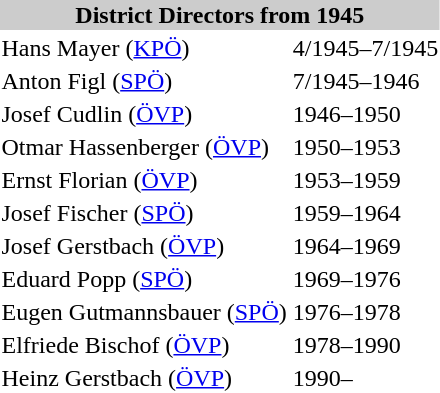<table>
<tr --- bgcolor="#CCCCCC">
<th colspan="2">District Directors from 1945</th>
</tr>
<tr --- bgcolor="#FFFFFF">
<td>Hans Mayer (<a href='#'>KPÖ</a>)</td>
<td>4/1945–7/1945</td>
</tr>
<tr --- bgcolor="#FFFFFF">
<td>Anton Figl (<a href='#'>SPÖ</a>)</td>
<td>7/1945–1946</td>
</tr>
<tr --- bgcolor="#FFFFFF">
<td>Josef Cudlin (<a href='#'>ÖVP</a>)</td>
<td>1946–1950</td>
</tr>
<tr --- bgcolor="#FFFFFF">
<td>Otmar Hassenberger (<a href='#'>ÖVP</a>)</td>
<td>1950–1953</td>
</tr>
<tr --- bgcolor="#FFFFFF">
<td>Ernst Florian (<a href='#'>ÖVP</a>)</td>
<td>1953–1959</td>
</tr>
<tr --- bgcolor="#FFFFFF">
<td>Josef Fischer (<a href='#'>SPÖ</a>)</td>
<td>1959–1964</td>
</tr>
<tr --- bgcolor="#FFFFFF">
<td>Josef Gerstbach (<a href='#'>ÖVP</a>)</td>
<td>1964–1969</td>
</tr>
<tr --- bgcolor="#FFFFFF">
<td>Eduard Popp (<a href='#'>SPÖ</a>)</td>
<td>1969–1976</td>
</tr>
<tr --- bgcolor="#FFFFFF">
<td>Eugen Gutmannsbauer (<a href='#'>SPÖ</a>)</td>
<td>1976–1978</td>
</tr>
<tr --- bgcolor="#FFFFFF">
<td>Elfriede Bischof (<a href='#'>ÖVP</a>)</td>
<td>1978–1990</td>
</tr>
<tr --- bgcolor="#FFFFFF">
<td>Heinz Gerstbach (<a href='#'>ÖVP</a>)</td>
<td>1990–</td>
</tr>
</table>
